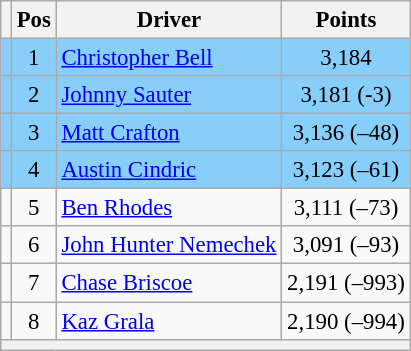<table class="wikitable" style="font-size: 95%;">
<tr>
<th></th>
<th>Pos</th>
<th>Driver</th>
<th>Points</th>
</tr>
<tr style="background:#87CEFA;">
<td align="left"></td>
<td style="text-align:center;">1</td>
<td><a href='#'>Christopher Bell</a></td>
<td style="text-align:center;">3,184</td>
</tr>
<tr style="background:#87CEFA;">
<td align="left"></td>
<td style="text-align:center;">2</td>
<td><a href='#'>Johnny Sauter</a></td>
<td style="text-align:center;">3,181 (-3)</td>
</tr>
<tr style="background:#87CEFA;">
<td align="left"></td>
<td style="text-align:center;">3</td>
<td><a href='#'>Matt Crafton</a></td>
<td style="text-align:center;">3,136 (–48)</td>
</tr>
<tr style="background:#87CEFA;">
<td align="left"></td>
<td style="text-align:center;">4</td>
<td><a href='#'>Austin Cindric</a></td>
<td style="text-align:center;">3,123 (–61)</td>
</tr>
<tr>
<td align="left"></td>
<td style="text-align:center;">5</td>
<td><a href='#'>Ben Rhodes</a></td>
<td style="text-align:center;">3,111 (–73)</td>
</tr>
<tr>
<td align="left"></td>
<td style="text-align:center;">6</td>
<td><a href='#'>John Hunter Nemechek</a></td>
<td style="text-align:center;">3,091 (–93)</td>
</tr>
<tr>
<td align="left"></td>
<td style="text-align:center;">7</td>
<td><a href='#'>Chase Briscoe</a></td>
<td style="text-align:center;">2,191 (–993)</td>
</tr>
<tr>
<td align="left"></td>
<td style="text-align:center;">8</td>
<td><a href='#'>Kaz Grala</a></td>
<td style="text-align:center;">2,190 (–994)</td>
</tr>
<tr class="sortbottom">
<th colspan="9"></th>
</tr>
</table>
